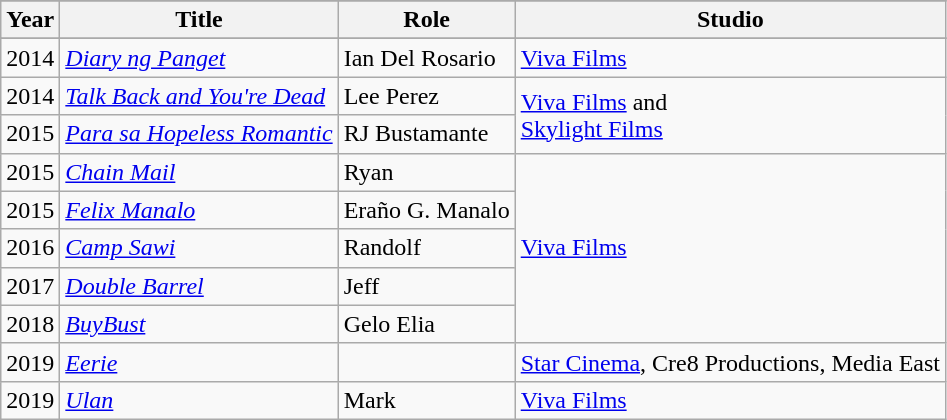<table class="wikitable sortable" background: #f9f9f9>
<tr bgcolor="#B0C4DE" align="center">
</tr>
<tr>
<th>Year</th>
<th>Title</th>
<th>Role</th>
<th>Studio</th>
</tr>
<tr>
</tr>
<tr>
<td>2014</td>
<td><em><a href='#'>Diary ng Panget</a></em></td>
<td>Ian Del Rosario</td>
<td><a href='#'>Viva Films</a></td>
</tr>
<tr>
<td>2014</td>
<td><em><a href='#'>Talk Back and You're Dead</a></em></td>
<td>Lee Perez</td>
<td rowspan=2><a href='#'>Viva Films</a> and <br><a href='#'>Skylight Films</a></td>
</tr>
<tr>
<td>2015</td>
<td><em><a href='#'>Para sa Hopeless Romantic</a></em></td>
<td>RJ Bustamante</td>
</tr>
<tr>
<td>2015</td>
<td><em><a href='#'>Chain Mail</a></em></td>
<td>Ryan</td>
<td rowspan=5><a href='#'>Viva Films</a></td>
</tr>
<tr>
<td>2015</td>
<td><em><a href='#'>Felix Manalo</a></em></td>
<td>Eraño G. Manalo</td>
</tr>
<tr>
<td>2016</td>
<td><em><a href='#'>Camp Sawi</a></em></td>
<td>Randolf</td>
</tr>
<tr>
<td>2017</td>
<td><em><a href='#'>Double Barrel</a></em></td>
<td>Jeff</td>
</tr>
<tr>
<td>2018</td>
<td><em><a href='#'>BuyBust</a></em></td>
<td>Gelo Elia</td>
</tr>
<tr>
<td>2019</td>
<td><em><a href='#'>Eerie</a></em></td>
<td></td>
<td><a href='#'>Star Cinema</a>, Cre8 Productions, Media East</td>
</tr>
<tr>
<td>2019</td>
<td><em><a href='#'>Ulan</a></em></td>
<td>Mark</td>
<td><a href='#'>Viva Films</a></td>
</tr>
</table>
